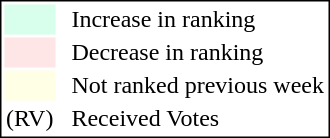<table style="border:1px solid black;">
<tr>
<td style="background:#D8FFEB; width:20px;"></td>
<td> </td>
<td>Increase in ranking</td>
</tr>
<tr>
<td style="background:#FFE6E6; width:20px;"></td>
<td> </td>
<td>Decrease in ranking</td>
</tr>
<tr>
<td style="background:#FFFFE6; width:20px;"></td>
<td> </td>
<td>Not ranked previous week</td>
</tr>
<tr>
<td>(RV)</td>
<td> </td>
<td>Received Votes</td>
</tr>
</table>
